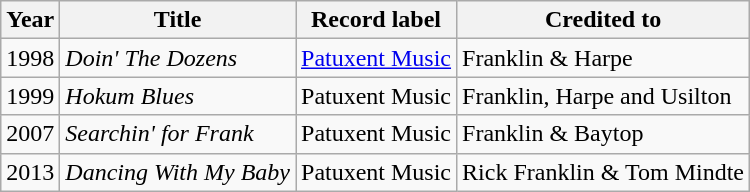<table class="wikitable sortable">
<tr>
<th>Year</th>
<th>Title</th>
<th>Record label</th>
<th>Credited to</th>
</tr>
<tr>
<td>1998</td>
<td><em>Doin' The Dozens</em></td>
<td style="text-align:left;"><a href='#'>Patuxent Music</a></td>
<td>Franklin & Harpe</td>
</tr>
<tr>
<td>1999</td>
<td><em>Hokum Blues</em></td>
<td style="text-align:left;">Patuxent Music</td>
<td>Franklin, Harpe and Usilton</td>
</tr>
<tr>
<td>2007</td>
<td><em>Searchin' for Frank</em></td>
<td style="text-align:left;">Patuxent Music</td>
<td>Franklin & Baytop</td>
</tr>
<tr>
<td>2013</td>
<td><em>Dancing With My Baby</em></td>
<td style="text-align:left;">Patuxent Music</td>
<td>Rick Franklin & Tom Mindte</td>
</tr>
</table>
